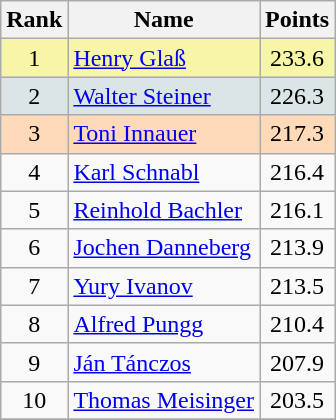<table class="wikitable sortable">
<tr>
<th align=Center>Rank</th>
<th>Name</th>
<th>Points</th>
</tr>
<tr style="background:#F7F6A8">
<td align=center>1</td>
<td> <a href='#'>Henry Glaß</a></td>
<td align=center>233.6</td>
</tr>
<tr style="background: #DCE5E5;">
<td align=center>2</td>
<td> <a href='#'>Walter Steiner</a></td>
<td align=center>226.3</td>
</tr>
<tr style="background: #FFDAB9;">
<td align=center>3</td>
<td> <a href='#'>Toni Innauer</a></td>
<td align=center>217.3</td>
</tr>
<tr>
<td align=center>4</td>
<td> <a href='#'>Karl Schnabl</a></td>
<td align=center>216.4</td>
</tr>
<tr>
<td align=center>5</td>
<td> <a href='#'>Reinhold Bachler</a></td>
<td align=center>216.1</td>
</tr>
<tr>
<td align=center>6</td>
<td> <a href='#'>Jochen Danneberg</a></td>
<td align=center>213.9</td>
</tr>
<tr>
<td align=center>7</td>
<td> <a href='#'>Yury Ivanov</a></td>
<td align=center>213.5</td>
</tr>
<tr>
<td align=center>8</td>
<td> <a href='#'>Alfred Pungg</a></td>
<td align=center>210.4</td>
</tr>
<tr>
<td align=center>9</td>
<td> <a href='#'>Ján Tánczos</a></td>
<td align=center>207.9</td>
</tr>
<tr>
<td align=center>10</td>
<td> <a href='#'>Thomas Meisinger</a></td>
<td align=center>203.5</td>
</tr>
<tr>
</tr>
</table>
